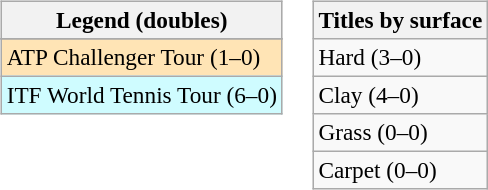<table>
<tr valign=top>
<td><br><table class=wikitable style=font-size:97%>
<tr>
<th>Legend (doubles)</th>
</tr>
<tr bgcolor=e5d1cb>
</tr>
<tr bgcolor=moccasin>
<td>ATP Challenger Tour (1–0)</td>
</tr>
<tr bgcolor=cffcff>
<td>ITF World Tennis Tour (6–0)</td>
</tr>
</table>
</td>
<td><br><table class=wikitable style=font-size:97%>
<tr>
<th>Titles by surface</th>
</tr>
<tr>
<td>Hard (3–0)</td>
</tr>
<tr>
<td>Clay (4–0)</td>
</tr>
<tr>
<td>Grass (0–0)</td>
</tr>
<tr>
<td>Carpet (0–0)</td>
</tr>
</table>
</td>
</tr>
</table>
